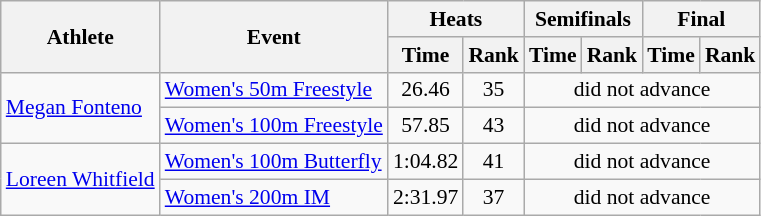<table class=wikitable style="font-size:90%">
<tr>
<th rowspan="2">Athlete</th>
<th rowspan="2">Event</th>
<th colspan="2">Heats</th>
<th colspan="2">Semifinals</th>
<th colspan="2">Final</th>
</tr>
<tr>
<th>Time</th>
<th>Rank</th>
<th>Time</th>
<th>Rank</th>
<th>Time</th>
<th>Rank</th>
</tr>
<tr>
<td rowspan="2"><a href='#'>Megan Fonteno</a></td>
<td><a href='#'>Women's 50m Freestyle</a></td>
<td align=center>26.46</td>
<td align=center>35</td>
<td align=center colspan=4>did not advance</td>
</tr>
<tr>
<td><a href='#'>Women's 100m Freestyle</a></td>
<td align=center>57.85</td>
<td align=center>43</td>
<td align=center colspan=4>did not advance</td>
</tr>
<tr>
<td rowspan="2"><a href='#'>Loreen Whitfield</a></td>
<td><a href='#'>Women's 100m Butterfly</a></td>
<td align=center>1:04.82</td>
<td align=center>41</td>
<td align=center colspan=4>did not advance</td>
</tr>
<tr>
<td><a href='#'>Women's 200m IM</a></td>
<td align=center>2:31.97</td>
<td align=center>37</td>
<td align=center colspan=4>did not advance</td>
</tr>
</table>
